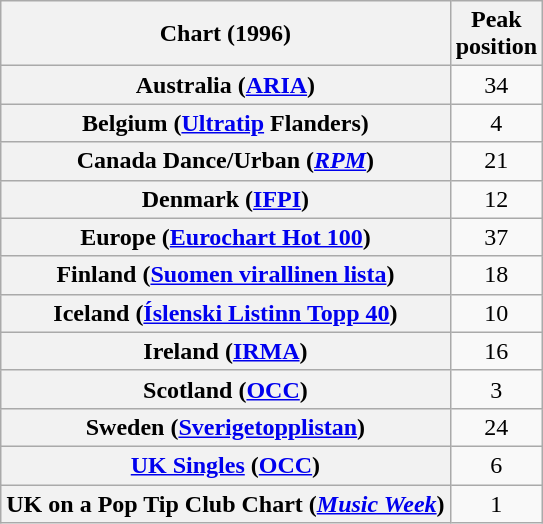<table class="wikitable sortable plainrowheaders" style="text-align:center">
<tr>
<th scope="col">Chart (1996)</th>
<th scope="col">Peak<br>position</th>
</tr>
<tr>
<th scope="row">Australia (<a href='#'>ARIA</a>)</th>
<td>34</td>
</tr>
<tr>
<th scope="row">Belgium (<a href='#'>Ultratip</a> Flanders)</th>
<td>4</td>
</tr>
<tr>
<th scope="row">Canada Dance/Urban (<a href='#'><em>RPM</em></a>)</th>
<td>21</td>
</tr>
<tr>
<th scope="row">Denmark (<a href='#'>IFPI</a>)</th>
<td>12</td>
</tr>
<tr>
<th scope="row">Europe (<a href='#'>Eurochart Hot 100</a>)</th>
<td>37</td>
</tr>
<tr>
<th scope="row">Finland (<a href='#'>Suomen virallinen lista</a>)</th>
<td>18</td>
</tr>
<tr>
<th scope="row">Iceland (<a href='#'>Íslenski Listinn Topp 40</a>)</th>
<td>10</td>
</tr>
<tr>
<th scope="row">Ireland (<a href='#'>IRMA</a>)</th>
<td>16</td>
</tr>
<tr>
<th scope="row">Scotland (<a href='#'>OCC</a>)</th>
<td>3</td>
</tr>
<tr>
<th scope="row">Sweden (<a href='#'>Sverigetopplistan</a>)</th>
<td>24</td>
</tr>
<tr>
<th scope="row"><a href='#'>UK Singles</a> (<a href='#'>OCC</a>)</th>
<td>6</td>
</tr>
<tr>
<th scope="row">UK on a Pop Tip Club Chart (<em><a href='#'>Music Week</a></em>)</th>
<td>1</td>
</tr>
</table>
